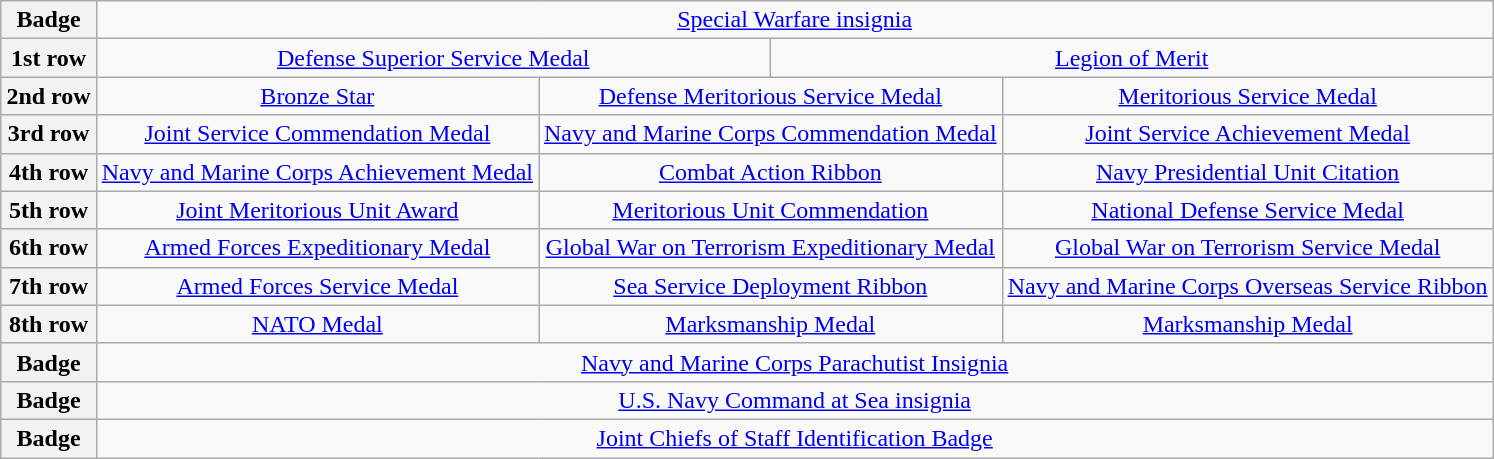<table class="wikitable" style="margin:1em auto; text-align:center;">
<tr>
<th>Badge</th>
<td colspan="12"><a href='#'>Special Warfare insignia</a></td>
</tr>
<tr>
<th>1st row</th>
<td colspan="6"><a href='#'>Defense Superior Service Medal</a> <br></td>
<td colspan="6"><a href='#'>Legion of Merit</a></td>
</tr>
<tr>
<th>2nd row</th>
<td colspan="4"><a href='#'>Bronze Star</a> <br></td>
<td colspan="4"><a href='#'>Defense Meritorious Service Medal</a> <br></td>
<td colspan="4"><a href='#'>Meritorious Service Medal</a></td>
</tr>
<tr>
<th>3rd row</th>
<td colspan="4"><a href='#'>Joint Service Commendation Medal</a> <br></td>
<td colspan="4"><a href='#'>Navy and Marine Corps Commendation Medal</a></td>
<td colspan="4"><a href='#'>Joint Service Achievement Medal</a> <br></td>
</tr>
<tr>
<th>4th row</th>
<td colspan="4"><a href='#'>Navy and Marine Corps Achievement Medal</a> <br></td>
<td colspan="4"><a href='#'>Combat Action Ribbon</a></td>
<td colspan="4"><a href='#'>Navy Presidential Unit Citation</a> <br></td>
</tr>
<tr>
<th>5th row</th>
<td colspan="4"><a href='#'>Joint Meritorious Unit Award</a> <br></td>
<td colspan="4"><a href='#'>Meritorious Unit Commendation</a></td>
<td colspan="4"><a href='#'>National Defense Service Medal</a> <br></td>
</tr>
<tr>
<th>6th row</th>
<td colspan="4"><a href='#'>Armed Forces Expeditionary Medal</a></td>
<td colspan="4"><a href='#'>Global War on Terrorism Expeditionary Medal</a></td>
<td colspan="4"><a href='#'>Global War on Terrorism Service Medal</a></td>
</tr>
<tr>
<th>7th row</th>
<td colspan="4"><a href='#'>Armed Forces Service Medal</a></td>
<td colspan="4"><a href='#'>Sea Service Deployment Ribbon</a> <br></td>
<td colspan="4"><a href='#'>Navy and Marine Corps Overseas Service Ribbon</a></td>
</tr>
<tr>
<th>8th row</th>
<td colspan="4"><a href='#'>NATO Medal</a> <br></td>
<td colspan="4"><a href='#'>Marksmanship Medal</a> <br></td>
<td colspan="4"><a href='#'>Marksmanship Medal</a> <br></td>
</tr>
<tr>
<th>Badge</th>
<td colspan="12"><a href='#'>Navy and Marine Corps Parachutist Insignia</a></td>
</tr>
<tr>
<th>Badge</th>
<td colspan="12"><a href='#'>U.S. Navy Command at Sea insignia</a></td>
</tr>
<tr>
<th>Badge</th>
<td colspan="12"><a href='#'>Joint Chiefs of Staff Identification Badge</a></td>
</tr>
</table>
